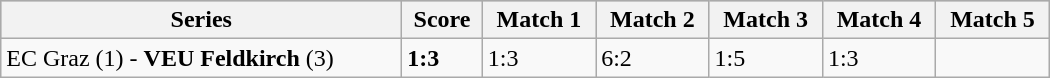<table class="wikitable" width="700px">
<tr style="background-color:#c0c0c0;">
<th>Series</th>
<th>Score</th>
<th>Match 1</th>
<th>Match 2</th>
<th>Match 3</th>
<th>Match 4</th>
<th>Match 5</th>
</tr>
<tr>
<td>EC Graz (1) - <strong>VEU Feldkirch</strong> (3)</td>
<td><strong>1:3</strong></td>
<td>1:3</td>
<td>6:2</td>
<td>1:5</td>
<td>1:3</td>
<td></td>
</tr>
</table>
